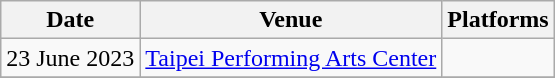<table class="wikitable" style="text-align:center;">
<tr>
<th>Date</th>
<th>Venue</th>
<th>Platforms</th>
</tr>
<tr>
<td>23 June 2023</td>
<td><a href='#'>Taipei Performing Arts Center</a></td>
<td></td>
</tr>
<tr>
</tr>
</table>
